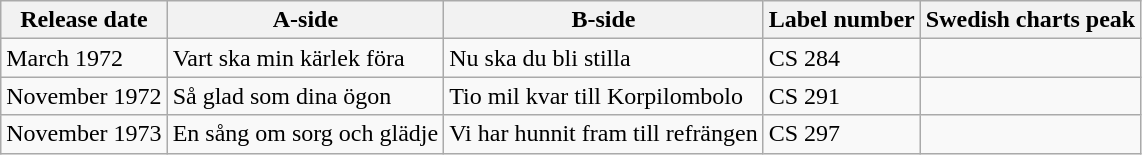<table class="wikitable">
<tr>
<th>Release date</th>
<th>A-side</th>
<th>B-side</th>
<th>Label number</th>
<th>Swedish charts peak</th>
</tr>
<tr>
<td>March 1972</td>
<td>Vart ska min kärlek föra</td>
<td>Nu ska du bli stilla</td>
<td>CS 284</td>
<td></td>
</tr>
<tr>
<td>November 1972</td>
<td>Så glad som dina ögon</td>
<td>Tio mil kvar till Korpilombolo</td>
<td>CS 291</td>
<td></td>
</tr>
<tr>
<td>November 1973</td>
<td>En sång om sorg och glädje</td>
<td>Vi har hunnit fram till refrängen</td>
<td>CS 297</td>
<td></td>
</tr>
</table>
